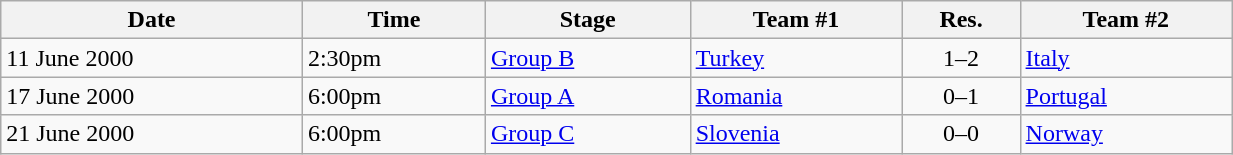<table class="wikitable" style="text-align: left;" width="65%">
<tr>
<th>Date</th>
<th>Time</th>
<th>Stage</th>
<th>Team #1</th>
<th>Res.</th>
<th>Team #2</th>
</tr>
<tr>
<td>11 June 2000</td>
<td>2:30pm</td>
<td><a href='#'>Group B</a></td>
<td> <a href='#'>Turkey</a></td>
<td style="text-align:center;">1–2</td>
<td> <a href='#'>Italy</a></td>
</tr>
<tr>
<td>17 June 2000</td>
<td>6:00pm</td>
<td><a href='#'>Group A</a></td>
<td> <a href='#'>Romania</a></td>
<td style="text-align:center;">0–1</td>
<td> <a href='#'>Portugal</a></td>
</tr>
<tr>
<td>21 June 2000</td>
<td>6:00pm</td>
<td><a href='#'>Group C</a></td>
<td> <a href='#'>Slovenia</a></td>
<td style="text-align:center;">0–0</td>
<td> <a href='#'>Norway</a></td>
</tr>
</table>
